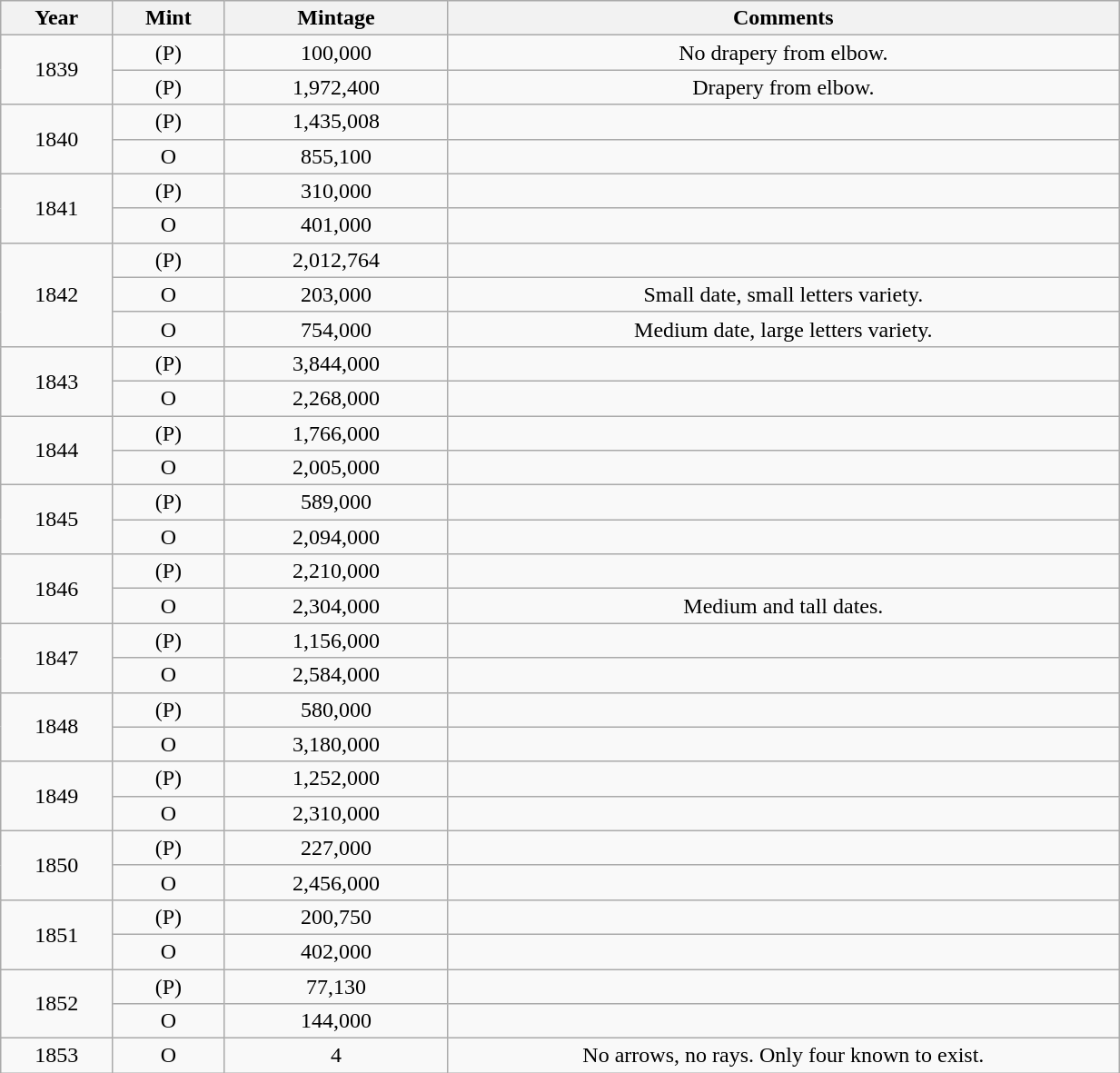<table class="wikitable sortable" style="min-width:65%; text-align:center;">
<tr>
<th width="10%">Year</th>
<th width="10%">Mint</th>
<th width="20%">Mintage</th>
<th width="60%">Comments</th>
</tr>
<tr>
<td rowspan="2">1839</td>
<td>(P)</td>
<td>100,000</td>
<td>No drapery from elbow.</td>
</tr>
<tr>
<td>(P)</td>
<td>1,972,400</td>
<td>Drapery from elbow.</td>
</tr>
<tr>
<td rowspan="2">1840</td>
<td>(P)</td>
<td>1,435,008</td>
<td></td>
</tr>
<tr>
<td>O</td>
<td>855,100</td>
<td></td>
</tr>
<tr>
<td rowspan="2">1841</td>
<td>(P)</td>
<td>310,000</td>
<td></td>
</tr>
<tr>
<td>O</td>
<td>401,000</td>
<td></td>
</tr>
<tr>
<td rowspan="3">1842</td>
<td>(P)</td>
<td>2,012,764</td>
<td></td>
</tr>
<tr>
<td>O</td>
<td>203,000</td>
<td>Small date, small letters variety.</td>
</tr>
<tr>
<td>O</td>
<td>754,000</td>
<td>Medium date, large letters variety.</td>
</tr>
<tr>
<td rowspan="2">1843</td>
<td>(P)</td>
<td>3,844,000</td>
<td></td>
</tr>
<tr>
<td>O</td>
<td>2,268,000</td>
<td></td>
</tr>
<tr>
<td rowspan="2">1844</td>
<td>(P)</td>
<td>1,766,000</td>
<td></td>
</tr>
<tr>
<td>O</td>
<td>2,005,000</td>
<td></td>
</tr>
<tr>
<td rowspan="2">1845</td>
<td>(P)</td>
<td>589,000</td>
<td></td>
</tr>
<tr>
<td>O</td>
<td>2,094,000</td>
<td></td>
</tr>
<tr>
<td rowspan="2">1846</td>
<td>(P)</td>
<td>2,210,000</td>
<td></td>
</tr>
<tr>
<td>O</td>
<td>2,304,000</td>
<td>Medium and tall dates.</td>
</tr>
<tr>
<td rowspan="2">1847</td>
<td>(P)</td>
<td>1,156,000</td>
<td></td>
</tr>
<tr>
<td>O</td>
<td>2,584,000</td>
<td></td>
</tr>
<tr>
<td rowspan="2">1848</td>
<td>(P)</td>
<td>580,000</td>
<td></td>
</tr>
<tr>
<td>O</td>
<td>3,180,000</td>
<td></td>
</tr>
<tr>
<td rowspan="2">1849</td>
<td>(P)</td>
<td>1,252,000</td>
<td></td>
</tr>
<tr>
<td>O</td>
<td>2,310,000</td>
<td></td>
</tr>
<tr>
<td rowspan="2">1850</td>
<td>(P)</td>
<td>227,000</td>
<td></td>
</tr>
<tr>
<td>O</td>
<td>2,456,000</td>
<td></td>
</tr>
<tr>
<td rowspan="2">1851</td>
<td>(P)</td>
<td>200,750</td>
<td></td>
</tr>
<tr>
<td>O</td>
<td>402,000</td>
<td></td>
</tr>
<tr>
<td rowspan="2">1852</td>
<td>(P)</td>
<td>77,130</td>
<td></td>
</tr>
<tr>
<td>O</td>
<td>144,000</td>
<td></td>
</tr>
<tr>
<td>1853</td>
<td>O</td>
<td>4</td>
<td>No arrows, no rays. Only four known to exist.</td>
</tr>
</table>
